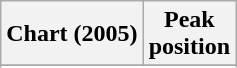<table class="wikitable sortable plainrowheaders">
<tr>
<th>Chart (2005)</th>
<th>Peak<br>position</th>
</tr>
<tr>
</tr>
<tr>
</tr>
<tr>
</tr>
<tr>
</tr>
<tr>
</tr>
</table>
